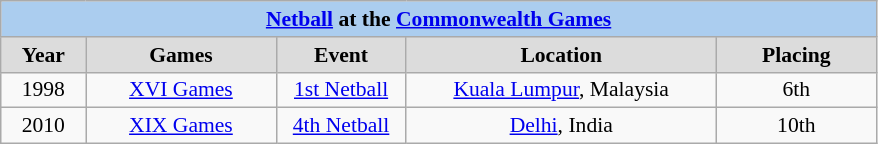<table class=wikitable style="text-align:center; font-size:90%">
<tr>
<th colspan=5 style=background:#ABCDEF><a href='#'>Netball</a> at the <a href='#'>Commonwealth Games</a></th>
</tr>
<tr>
<th width=50  style=background:gainsboro>Year</th>
<th width=120 style=background:gainsboro>Games</th>
<th width=80  style=background:gainsboro>Event</th>
<th width=200 style=background:gainsboro>Location</th>
<th width=100 style=background:gainsboro>Placing</th>
</tr>
<tr>
<td>1998</td>
<td><a href='#'>XVI Games</a></td>
<td><a href='#'>1st Netball</a></td>
<td><a href='#'>Kuala Lumpur</a>, Malaysia</td>
<td>6th</td>
</tr>
<tr>
<td>2010</td>
<td><a href='#'>XIX Games</a></td>
<td><a href='#'>4th Netball</a></td>
<td><a href='#'>Delhi</a>, India</td>
<td>10th</td>
</tr>
</table>
